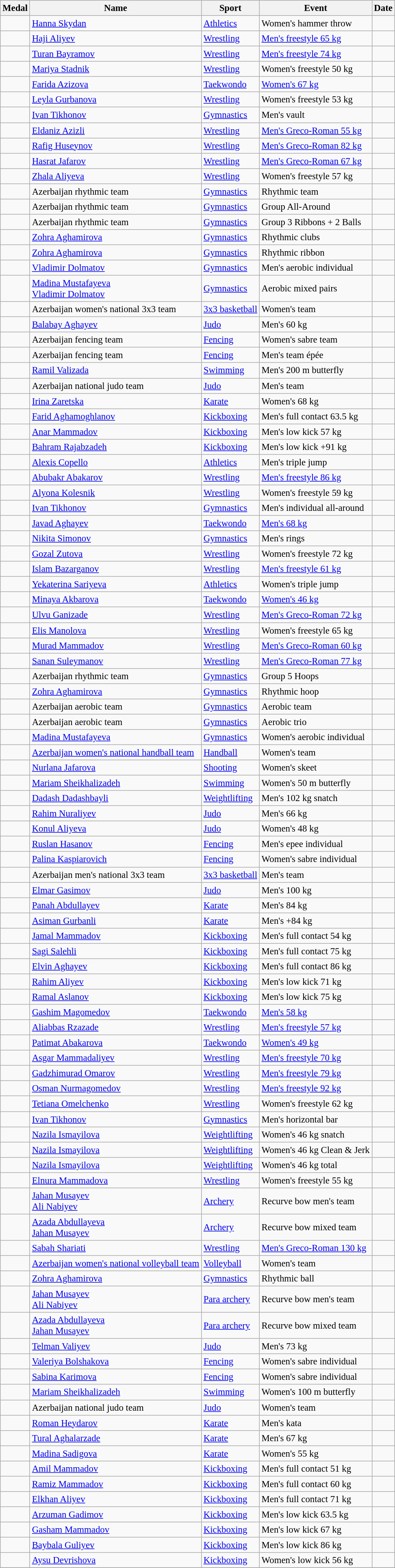<table class="wikitable sortable" style="font-size: 95%;">
<tr>
<th>Medal</th>
<th>Name</th>
<th>Sport</th>
<th>Event</th>
<th>Date</th>
</tr>
<tr>
<td></td>
<td><a href='#'>Hanna Skydan</a></td>
<td><a href='#'>Athletics</a></td>
<td>Women's hammer throw</td>
<td></td>
</tr>
<tr>
<td></td>
<td><a href='#'>Haji Aliyev</a></td>
<td><a href='#'>Wrestling</a></td>
<td><a href='#'>Men's freestyle 65 kg</a></td>
<td></td>
</tr>
<tr>
<td></td>
<td><a href='#'>Turan Bayramov</a></td>
<td><a href='#'>Wrestling</a></td>
<td><a href='#'>Men's freestyle 74 kg</a></td>
<td></td>
</tr>
<tr>
<td></td>
<td><a href='#'>Mariya Stadnik</a></td>
<td><a href='#'>Wrestling</a></td>
<td>Women's freestyle 50 kg</td>
<td></td>
</tr>
<tr>
<td></td>
<td><a href='#'>Farida Azizova</a></td>
<td><a href='#'>Taekwondo</a></td>
<td><a href='#'>Women's 67 kg</a></td>
<td></td>
</tr>
<tr>
<td></td>
<td><a href='#'>Leyla Gurbanova</a></td>
<td><a href='#'>Wrestling</a></td>
<td>Women's freestyle 53 kg</td>
<td></td>
</tr>
<tr>
<td></td>
<td><a href='#'>Ivan Tikhonov</a></td>
<td><a href='#'>Gymnastics</a></td>
<td>Men's vault</td>
<td></td>
</tr>
<tr>
<td></td>
<td><a href='#'>Eldaniz Azizli</a></td>
<td><a href='#'>Wrestling</a></td>
<td><a href='#'>Men's Greco-Roman 55 kg</a></td>
<td></td>
</tr>
<tr>
<td></td>
<td><a href='#'>Rafig Huseynov</a></td>
<td><a href='#'>Wrestling</a></td>
<td><a href='#'>Men's Greco-Roman 82 kg</a></td>
<td></td>
</tr>
<tr>
<td></td>
<td><a href='#'>Hasrat Jafarov</a></td>
<td><a href='#'>Wrestling</a></td>
<td><a href='#'>Men's Greco-Roman 67 kg</a></td>
<td></td>
</tr>
<tr>
<td></td>
<td><a href='#'>Zhala Aliyeva</a></td>
<td><a href='#'>Wrestling</a></td>
<td>Women's freestyle 57 kg</td>
<td></td>
</tr>
<tr>
<td></td>
<td>Azerbaijan rhythmic team</td>
<td><a href='#'>Gymnastics</a></td>
<td>Rhythmic team</td>
<td></td>
</tr>
<tr>
<td></td>
<td>Azerbaijan rhythmic team</td>
<td><a href='#'>Gymnastics</a></td>
<td>Group All-Around</td>
<td></td>
</tr>
<tr>
<td></td>
<td>Azerbaijan rhythmic team</td>
<td><a href='#'>Gymnastics</a></td>
<td>Group 3 Ribbons + 2 Balls</td>
<td></td>
</tr>
<tr>
<td></td>
<td><a href='#'>Zohra Aghamirova</a></td>
<td><a href='#'>Gymnastics</a></td>
<td>Rhythmic clubs</td>
<td></td>
</tr>
<tr>
<td></td>
<td><a href='#'>Zohra Aghamirova</a></td>
<td><a href='#'>Gymnastics</a></td>
<td>Rhythmic ribbon</td>
<td></td>
</tr>
<tr>
<td></td>
<td><a href='#'>Vladimir Dolmatov</a></td>
<td><a href='#'>Gymnastics</a></td>
<td>Men's aerobic individual</td>
<td></td>
</tr>
<tr>
<td></td>
<td><a href='#'>Madina Mustafayeva</a><br><a href='#'>Vladimir Dolmatov</a></td>
<td><a href='#'>Gymnastics</a></td>
<td>Aerobic mixed pairs</td>
<td></td>
</tr>
<tr>
<td></td>
<td>Azerbaijan women's national 3x3 team</td>
<td><a href='#'>3x3 basketball</a></td>
<td>Women's team</td>
<td></td>
</tr>
<tr>
<td></td>
<td><a href='#'>Balabay Aghayev</a></td>
<td><a href='#'>Judo</a></td>
<td>Men's 60 kg</td>
<td></td>
</tr>
<tr>
<td></td>
<td>Azerbaijan fencing team</td>
<td><a href='#'>Fencing</a></td>
<td>Women's sabre team</td>
<td></td>
</tr>
<tr>
<td></td>
<td>Azerbaijan fencing team</td>
<td><a href='#'>Fencing</a></td>
<td>Men's team épée</td>
<td></td>
</tr>
<tr>
<td></td>
<td><a href='#'>Ramil Valizada</a></td>
<td><a href='#'>Swimming</a></td>
<td>Men's 200 m butterfly</td>
<td></td>
</tr>
<tr>
<td></td>
<td>Azerbaijan national judo team</td>
<td><a href='#'>Judo</a></td>
<td>Men's team</td>
<td></td>
</tr>
<tr>
<td></td>
<td><a href='#'>Irina Zaretska</a></td>
<td><a href='#'>Karate</a></td>
<td>Women's 68 kg</td>
<td></td>
</tr>
<tr>
<td></td>
<td><a href='#'>Farid Aghamoghlanov</a></td>
<td><a href='#'>Kickboxing</a></td>
<td>Men's full contact 63.5 kg</td>
<td></td>
</tr>
<tr>
<td></td>
<td><a href='#'>Anar Mammadov</a></td>
<td><a href='#'>Kickboxing</a></td>
<td>Men's low kick 57 kg</td>
<td></td>
</tr>
<tr>
<td></td>
<td><a href='#'>Bahram Rajabzadeh</a></td>
<td><a href='#'>Kickboxing</a></td>
<td>Men's low kick +91 kg</td>
<td></td>
</tr>
<tr>
<td></td>
<td><a href='#'>Alexis Copello</a></td>
<td><a href='#'>Athletics</a></td>
<td>Men's triple jump</td>
<td></td>
</tr>
<tr>
<td></td>
<td><a href='#'>Abubakr Abakarov</a></td>
<td><a href='#'>Wrestling</a></td>
<td><a href='#'>Men's freestyle 86 kg</a></td>
<td></td>
</tr>
<tr>
<td></td>
<td><a href='#'>Alyona Kolesnik</a></td>
<td><a href='#'>Wrestling</a></td>
<td>Women's freestyle 59 kg</td>
<td></td>
</tr>
<tr>
<td></td>
<td><a href='#'>Ivan Tikhonov</a></td>
<td><a href='#'>Gymnastics</a></td>
<td>Men's individual all-around</td>
<td></td>
</tr>
<tr>
<td></td>
<td><a href='#'>Javad Aghayev</a></td>
<td><a href='#'>Taekwondo</a></td>
<td><a href='#'>Men's 68 kg</a></td>
<td></td>
</tr>
<tr>
<td></td>
<td><a href='#'>Nikita Simonov</a></td>
<td><a href='#'>Gymnastics</a></td>
<td>Men's rings</td>
<td></td>
</tr>
<tr>
<td></td>
<td><a href='#'>Gozal Zutova</a></td>
<td><a href='#'>Wrestling</a></td>
<td>Women's freestyle 72 kg</td>
<td></td>
</tr>
<tr>
<td></td>
<td><a href='#'>Islam Bazarganov</a></td>
<td><a href='#'>Wrestling</a></td>
<td><a href='#'>Men's freestyle 61 kg</a></td>
<td></td>
</tr>
<tr>
<td></td>
<td><a href='#'>Yekaterina Sariyeva</a></td>
<td><a href='#'>Athletics</a></td>
<td>Women's triple jump</td>
<td></td>
</tr>
<tr>
<td></td>
<td><a href='#'>Minaya Akbarova</a></td>
<td><a href='#'>Taekwondo</a></td>
<td><a href='#'>Women's 46 kg</a></td>
<td></td>
</tr>
<tr>
<td></td>
<td><a href='#'>Ulvu Ganizade</a></td>
<td><a href='#'>Wrestling</a></td>
<td><a href='#'>Men's Greco-Roman 72 kg</a></td>
<td></td>
</tr>
<tr>
<td></td>
<td><a href='#'>Elis Manolova</a></td>
<td><a href='#'>Wrestling</a></td>
<td>Women's freestyle 65 kg</td>
<td></td>
</tr>
<tr>
<td></td>
<td><a href='#'>Murad Mammadov</a></td>
<td><a href='#'>Wrestling</a></td>
<td><a href='#'>Men's Greco-Roman 60 kg</a></td>
<td></td>
</tr>
<tr>
<td></td>
<td><a href='#'>Sanan Suleymanov</a></td>
<td><a href='#'>Wrestling</a></td>
<td><a href='#'>Men's Greco-Roman 77 kg</a></td>
<td></td>
</tr>
<tr>
<td></td>
<td>Azerbaijan rhythmic team</td>
<td><a href='#'>Gymnastics</a></td>
<td>Group 5 Hoops</td>
<td></td>
</tr>
<tr>
<td></td>
<td><a href='#'>Zohra Aghamirova</a></td>
<td><a href='#'>Gymnastics</a></td>
<td>Rhythmic hoop</td>
<td></td>
</tr>
<tr>
<td></td>
<td>Azerbaijan aerobic team</td>
<td><a href='#'>Gymnastics</a></td>
<td>Aerobic team</td>
<td></td>
</tr>
<tr>
<td></td>
<td>Azerbaijan aerobic team</td>
<td><a href='#'>Gymnastics</a></td>
<td>Aerobic trio</td>
<td></td>
</tr>
<tr>
<td></td>
<td><a href='#'>Madina Mustafayeva</a></td>
<td><a href='#'>Gymnastics</a></td>
<td>Women's aerobic individual</td>
<td></td>
</tr>
<tr>
<td></td>
<td><a href='#'>Azerbaijan women's national handball team</a></td>
<td><a href='#'>Handball</a></td>
<td>Women's team</td>
<td></td>
</tr>
<tr>
<td></td>
<td><a href='#'>Nurlana Jafarova</a></td>
<td><a href='#'>Shooting</a></td>
<td>Women's skeet</td>
<td></td>
</tr>
<tr>
<td></td>
<td><a href='#'>Mariam Sheikhalizadeh</a></td>
<td><a href='#'>Swimming</a></td>
<td>Women's 50 m butterfly</td>
<td></td>
</tr>
<tr>
<td></td>
<td><a href='#'>Dadash Dadashbayli</a></td>
<td><a href='#'>Weightlifting</a></td>
<td>Men's 102 kg snatch</td>
<td></td>
</tr>
<tr>
<td></td>
<td><a href='#'>Rahim Nuraliyev</a></td>
<td><a href='#'>Judo</a></td>
<td>Men's 66 kg</td>
<td></td>
</tr>
<tr>
<td></td>
<td><a href='#'>Konul Aliyeva</a></td>
<td><a href='#'>Judo</a></td>
<td>Women's 48 kg</td>
<td></td>
</tr>
<tr>
<td></td>
<td><a href='#'>Ruslan Hasanov</a></td>
<td><a href='#'>Fencing</a></td>
<td>Men's epee individual</td>
<td></td>
</tr>
<tr>
<td></td>
<td><a href='#'>Palina Kaspiarovich</a></td>
<td><a href='#'>Fencing</a></td>
<td>Women's sabre individual</td>
<td></td>
</tr>
<tr>
<td></td>
<td>Azerbaijan men's national 3x3 team</td>
<td><a href='#'>3x3 basketball</a></td>
<td>Men's team</td>
<td></td>
</tr>
<tr>
<td></td>
<td><a href='#'>Elmar Gasimov</a></td>
<td><a href='#'>Judo</a></td>
<td>Men's 100 kg</td>
<td></td>
</tr>
<tr>
<td></td>
<td><a href='#'>Panah Abdullayev</a></td>
<td><a href='#'>Karate</a></td>
<td>Men's 84 kg</td>
<td></td>
</tr>
<tr>
<td></td>
<td><a href='#'>Asiman Gurbanli</a></td>
<td><a href='#'>Karate</a></td>
<td>Men's +84 kg</td>
<td></td>
</tr>
<tr>
<td></td>
<td><a href='#'>Jamal Mammadov</a></td>
<td><a href='#'>Kickboxing</a></td>
<td>Men's full contact 54 kg</td>
<td></td>
</tr>
<tr>
<td></td>
<td><a href='#'>Sagi Salehli</a></td>
<td><a href='#'>Kickboxing</a></td>
<td>Men's full contact 75 kg</td>
<td></td>
</tr>
<tr>
<td></td>
<td><a href='#'>Elvin Aghayev</a></td>
<td><a href='#'>Kickboxing</a></td>
<td>Men's full contact 86 kg</td>
<td></td>
</tr>
<tr>
<td></td>
<td><a href='#'>Rahim Aliyev</a></td>
<td><a href='#'>Kickboxing</a></td>
<td>Men's low kick 71 kg</td>
<td></td>
</tr>
<tr>
<td></td>
<td><a href='#'>Ramal Aslanov</a></td>
<td><a href='#'>Kickboxing</a></td>
<td>Men's low kick 75 kg</td>
<td></td>
</tr>
<tr>
<td></td>
<td><a href='#'>Gashim Magomedov</a></td>
<td><a href='#'>Taekwondo</a></td>
<td><a href='#'>Men's 58 kg</a></td>
<td></td>
</tr>
<tr>
<td></td>
<td><a href='#'>Aliabbas Rzazade</a></td>
<td><a href='#'>Wrestling</a></td>
<td><a href='#'>Men's freestyle 57 kg</a></td>
<td></td>
</tr>
<tr>
<td></td>
<td><a href='#'>Patimat Abakarova</a></td>
<td><a href='#'>Taekwondo</a></td>
<td><a href='#'>Women's 49 kg</a></td>
<td></td>
</tr>
<tr>
<td></td>
<td><a href='#'>Asgar Mammadaliyev</a></td>
<td><a href='#'>Wrestling</a></td>
<td><a href='#'>Men's freestyle 70 kg</a></td>
<td></td>
</tr>
<tr>
<td></td>
<td><a href='#'>Gadzhimurad Omarov</a></td>
<td><a href='#'>Wrestling</a></td>
<td><a href='#'>Men's freestyle 79 kg</a></td>
<td></td>
</tr>
<tr>
<td></td>
<td><a href='#'>Osman Nurmagomedov</a></td>
<td><a href='#'>Wrestling</a></td>
<td><a href='#'>Men's freestyle 92 kg</a></td>
<td></td>
</tr>
<tr>
<td></td>
<td><a href='#'>Tetiana Omelchenko</a></td>
<td><a href='#'>Wrestling</a></td>
<td>Women's freestyle 62 kg</td>
<td></td>
</tr>
<tr>
<td></td>
<td><a href='#'>Ivan Tikhonov</a></td>
<td><a href='#'>Gymnastics</a></td>
<td>Men's horizontal bar</td>
<td></td>
</tr>
<tr>
<td></td>
<td><a href='#'>Nazila Ismayilova</a></td>
<td><a href='#'>Weightlifting</a></td>
<td>Women's 46 kg snatch</td>
<td></td>
</tr>
<tr>
<td></td>
<td><a href='#'>Nazila Ismayilova</a></td>
<td><a href='#'>Weightlifting</a></td>
<td>Women's 46 kg Clean & Jerk</td>
<td></td>
</tr>
<tr>
<td></td>
<td><a href='#'>Nazila Ismayilova</a></td>
<td><a href='#'>Weightlifting</a></td>
<td>Women's 46 kg total</td>
<td></td>
</tr>
<tr>
<td></td>
<td><a href='#'>Elnura Mammadova</a></td>
<td><a href='#'>Wrestling</a></td>
<td>Women's freestyle 55 kg</td>
<td></td>
</tr>
<tr>
<td></td>
<td><a href='#'>Jahan Musayev</a><br><a href='#'>Ali Nabiyev</a></td>
<td><a href='#'>Archery</a></td>
<td>Recurve bow  men's team</td>
<td></td>
</tr>
<tr>
<td></td>
<td><a href='#'>Azada Abdullayeva</a><br><a href='#'>Jahan Musayev</a></td>
<td><a href='#'>Archery</a></td>
<td>Recurve bow  mixed team</td>
<td></td>
</tr>
<tr>
<td></td>
<td><a href='#'>Sabah Shariati</a></td>
<td><a href='#'>Wrestling</a></td>
<td><a href='#'>Men's Greco-Roman 130 kg</a></td>
<td></td>
</tr>
<tr>
<td></td>
<td><a href='#'>Azerbaijan women's national volleyball team</a></td>
<td><a href='#'>Volleyball</a></td>
<td>Women's team</td>
<td></td>
</tr>
<tr>
<td></td>
<td><a href='#'>Zohra Aghamirova</a></td>
<td><a href='#'>Gymnastics</a></td>
<td>Rhythmic ball</td>
<td></td>
</tr>
<tr>
<td></td>
<td><a href='#'>Jahan Musayev</a><br><a href='#'>Ali Nabiyev</a></td>
<td><a href='#'>Para archery</a></td>
<td>Recurve bow  men's team</td>
<td></td>
</tr>
<tr>
<td></td>
<td><a href='#'>Azada Abdullayeva</a><br><a href='#'>Jahan Musayev</a></td>
<td><a href='#'>Para archery</a></td>
<td>Recurve bow  mixed team</td>
<td></td>
</tr>
<tr>
<td></td>
<td><a href='#'>Telman Valiyev</a></td>
<td><a href='#'>Judo</a></td>
<td>Men's 73 kg</td>
<td></td>
</tr>
<tr>
<td></td>
<td><a href='#'>Valeriya Bolshakova</a></td>
<td><a href='#'>Fencing</a></td>
<td>Women's sabre individual</td>
<td></td>
</tr>
<tr>
<td></td>
<td><a href='#'>Sabina Karimova</a></td>
<td><a href='#'>Fencing</a></td>
<td>Women's sabre individual</td>
<td></td>
</tr>
<tr>
<td></td>
<td><a href='#'>Mariam Sheikhalizadeh</a></td>
<td><a href='#'>Swimming</a></td>
<td>Women's 100 m butterfly</td>
<td></td>
</tr>
<tr>
<td></td>
<td>Azerbaijan national judo team</td>
<td><a href='#'>Judo</a></td>
<td>Women's team</td>
<td></td>
</tr>
<tr>
<td></td>
<td><a href='#'>Roman Heydarov</a></td>
<td><a href='#'>Karate</a></td>
<td>Men's kata</td>
<td></td>
</tr>
<tr>
<td></td>
<td><a href='#'>Tural Aghalarzade</a></td>
<td><a href='#'>Karate</a></td>
<td>Men's 67 kg</td>
<td></td>
</tr>
<tr>
<td></td>
<td><a href='#'>Madina Sadigova</a></td>
<td><a href='#'>Karate</a></td>
<td>Women's 55 kg</td>
<td></td>
</tr>
<tr>
<td></td>
<td><a href='#'>Amil Mammadov</a></td>
<td><a href='#'>Kickboxing</a></td>
<td>Men's full contact 51 kg</td>
<td></td>
</tr>
<tr>
<td></td>
<td><a href='#'>Ramiz Mammadov</a></td>
<td><a href='#'>Kickboxing</a></td>
<td>Men's full contact 60 kg</td>
<td></td>
</tr>
<tr>
<td></td>
<td><a href='#'>Elkhan Aliyev</a></td>
<td><a href='#'>Kickboxing</a></td>
<td>Men's full contact 71 kg</td>
<td></td>
</tr>
<tr>
<td></td>
<td><a href='#'>Arzuman Gadimov</a></td>
<td><a href='#'>Kickboxing</a></td>
<td>Men's low kick 63.5 kg</td>
<td></td>
</tr>
<tr>
<td></td>
<td><a href='#'>Gasham Mammadov</a></td>
<td><a href='#'>Kickboxing</a></td>
<td>Men's low kick 67 kg</td>
<td></td>
</tr>
<tr>
<td></td>
<td><a href='#'>Baybala Guliyev</a></td>
<td><a href='#'>Kickboxing</a></td>
<td>Men's low kick 86 kg</td>
<td></td>
</tr>
<tr>
<td></td>
<td><a href='#'>Aysu Devrishova</a></td>
<td><a href='#'>Kickboxing</a></td>
<td>Women's low kick 56 kg</td>
<td></td>
</tr>
<tr>
</tr>
</table>
